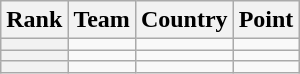<table class="wikitable sortable">
<tr>
<th>Rank</th>
<th>Team</th>
<th>Country</th>
<th>Point</th>
</tr>
<tr>
<th></th>
<td></td>
<td></td>
<td></td>
</tr>
<tr>
<th></th>
<td></td>
<td></td>
<td></td>
</tr>
<tr>
<th></th>
<td></td>
<td></td>
<td></td>
</tr>
</table>
